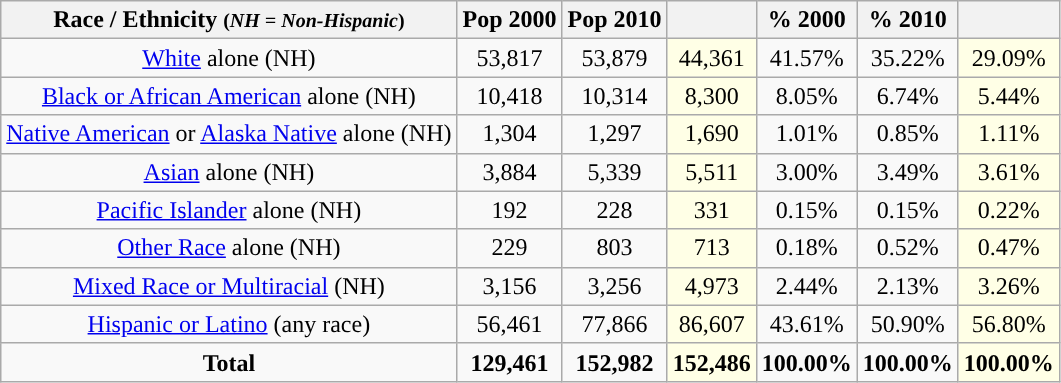<table class="wikitable" style="text-align:center;">
<tr>
<th>Race / Ethnicity <small>(<em>NH = Non-Hispanic</em>)</small></th>
<th>Pop 2000</th>
<th>Pop 2010</th>
<th></th>
<th>% 2000</th>
<th>% 2010</th>
<th></th>
</tr>
<tr>
<td><a href='#'>White</a> alone (NH)</td>
<td>53,817</td>
<td>53,879</td>
<td style='background: #ffffe6;'>44,361</td>
<td>41.57%</td>
<td>35.22%</td>
<td style='background: #ffffe6;'>29.09%</td>
</tr>
<tr>
<td><a href='#'>Black or African American</a> alone (NH)</td>
<td>10,418</td>
<td>10,314</td>
<td style='background: #ffffe6;'>8,300</td>
<td>8.05%</td>
<td>6.74%</td>
<td style='background: #ffffe6;'>5.44%</td>
</tr>
<tr>
<td><a href='#'>Native American</a> or <a href='#'>Alaska Native</a> alone (NH)</td>
<td>1,304</td>
<td>1,297</td>
<td style='background: #ffffe6;'>1,690</td>
<td>1.01%</td>
<td>0.85%</td>
<td style='background: #ffffe6;'>1.11%</td>
</tr>
<tr>
<td><a href='#'>Asian</a> alone (NH)</td>
<td>3,884</td>
<td>5,339</td>
<td style='background: #ffffe6;'>5,511</td>
<td>3.00%</td>
<td>3.49%</td>
<td style='background: #ffffe6;'>3.61%</td>
</tr>
<tr>
<td><a href='#'>Pacific Islander</a> alone (NH)</td>
<td>192</td>
<td>228</td>
<td style='background: #ffffe6;'>331</td>
<td>0.15%</td>
<td>0.15%</td>
<td style='background: #ffffe6;'>0.22%</td>
</tr>
<tr>
<td><a href='#'>Other Race</a> alone (NH)</td>
<td>229</td>
<td>803</td>
<td style='background: #ffffe6;'>713</td>
<td>0.18%</td>
<td>0.52%</td>
<td style='background: #ffffe6;'>0.47%</td>
</tr>
<tr>
<td><a href='#'>Mixed Race or Multiracial</a> (NH)</td>
<td>3,156</td>
<td>3,256</td>
<td style='background: #ffffe6;'>4,973</td>
<td>2.44%</td>
<td>2.13%</td>
<td style='background: #ffffe6;'>3.26%</td>
</tr>
<tr>
<td><a href='#'>Hispanic or Latino</a> (any race)</td>
<td>56,461</td>
<td>77,866</td>
<td style='background: #ffffe6;'>86,607</td>
<td>43.61%</td>
<td>50.90%</td>
<td style='background: #ffffe6;'>56.80%</td>
</tr>
<tr>
<td><strong>Total</strong></td>
<td><strong>129,461</strong></td>
<td><strong>152,982</strong></td>
<td style='background: #ffffe6;'><strong>152,486</strong></td>
<td><strong>100.00%</strong></td>
<td><strong>100.00%</strong></td>
<td style='background: #ffffe6;'><strong>100.00%</strong></td>
</tr>
</table>
